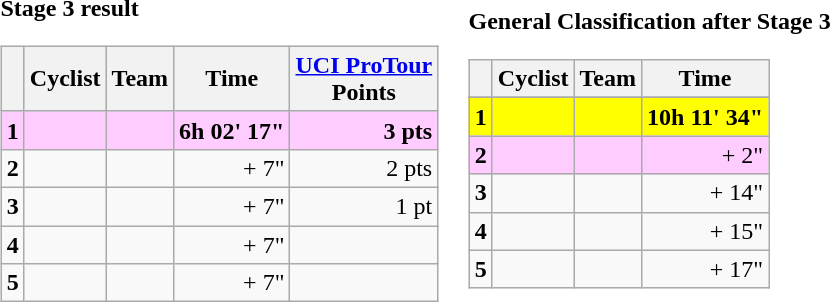<table>
<tr>
<td><strong>Stage 3 result</strong><br><table class="wikitable">
<tr style="background:#ccccff;">
<th></th>
<th>Cyclist</th>
<th>Team</th>
<th>Time</th>
<th><a href='#'>UCI ProTour</a><br>Points</th>
</tr>
<tr bgcolor=#FFCCFF>
<td><strong>1</strong></td>
<td><strong></strong></td>
<td><strong></strong></td>
<td align=right><strong>6h 02' 17"</strong></td>
<td align=right><strong>3 pts</strong></td>
</tr>
<tr>
<td><strong>2</strong></td>
<td></td>
<td></td>
<td align=right>+ 7"</td>
<td align=right>2 pts</td>
</tr>
<tr>
<td><strong>3</strong></td>
<td></td>
<td></td>
<td align=right>+ 7"</td>
<td align=right>1 pt</td>
</tr>
<tr>
<td><strong>4</strong></td>
<td></td>
<td></td>
<td align=right>+ 7"</td>
<td align=right></td>
</tr>
<tr>
<td><strong>5</strong></td>
<td></td>
<td></td>
<td align=right>+ 7"</td>
<td align=right></td>
</tr>
</table>
</td>
<td><strong>General Classification after Stage 3</strong><br><table class="wikitable">
<tr>
<th></th>
<th>Cyclist</th>
<th>Team</th>
<th>Time</th>
</tr>
<tr>
</tr>
<tr style="background:yellow">
<td><strong>1</strong></td>
<td><strong></strong></td>
<td><strong></strong></td>
<td align="right"><strong>10h 11' 34"</strong></td>
</tr>
<tr bgcolor=#FFCCFF>
<td><strong>2</strong></td>
<td></td>
<td></td>
<td align="right">+ 2"</td>
</tr>
<tr>
<td><strong>3</strong></td>
<td></td>
<td></td>
<td align="right">+ 14"</td>
</tr>
<tr>
<td><strong>4</strong></td>
<td></td>
<td></td>
<td align="right">+ 15"</td>
</tr>
<tr>
<td><strong>5</strong></td>
<td></td>
<td></td>
<td align="right">+ 17"</td>
</tr>
</table>
</td>
</tr>
</table>
